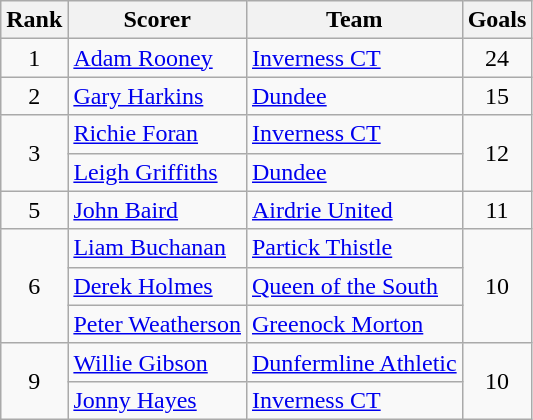<table class="wikitable">
<tr>
<th>Rank</th>
<th>Scorer</th>
<th>Team</th>
<th>Goals</th>
</tr>
<tr>
<td align=center>1</td>
<td> <a href='#'>Adam Rooney</a></td>
<td><a href='#'>Inverness CT</a></td>
<td align=center>24</td>
</tr>
<tr>
<td align=center>2</td>
<td> <a href='#'>Gary Harkins</a></td>
<td><a href='#'>Dundee</a></td>
<td align=center>15</td>
</tr>
<tr>
<td rowspan="2" align="center">3</td>
<td> <a href='#'>Richie Foran</a></td>
<td><a href='#'>Inverness CT</a></td>
<td rowspan="2" align="center">12</td>
</tr>
<tr>
<td> <a href='#'>Leigh Griffiths</a></td>
<td><a href='#'>Dundee</a></td>
</tr>
<tr>
<td align=center>5</td>
<td> <a href='#'>John Baird</a></td>
<td><a href='#'>Airdrie United</a></td>
<td align=center>11</td>
</tr>
<tr>
<td rowspan=3 align=center>6</td>
<td> <a href='#'>Liam Buchanan</a></td>
<td><a href='#'>Partick Thistle</a></td>
<td rowspan=3 align=center>10</td>
</tr>
<tr>
<td> <a href='#'>Derek Holmes</a></td>
<td><a href='#'>Queen of the South</a></td>
</tr>
<tr>
<td> <a href='#'>Peter Weatherson</a></td>
<td><a href='#'>Greenock Morton</a></td>
</tr>
<tr>
<td rowspan=2 align=center>9</td>
<td> <a href='#'>Willie Gibson</a></td>
<td><a href='#'>Dunfermline Athletic</a></td>
<td rowspan=2 align=center>10</td>
</tr>
<tr>
<td> <a href='#'>Jonny Hayes</a></td>
<td><a href='#'>Inverness CT</a></td>
</tr>
</table>
